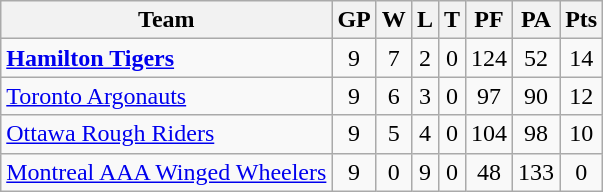<table class="wikitable">
<tr>
<th>Team</th>
<th>GP</th>
<th>W</th>
<th>L</th>
<th>T</th>
<th>PF</th>
<th>PA</th>
<th>Pts</th>
</tr>
<tr align="center">
<td align="left"><strong><a href='#'>Hamilton Tigers</a></strong></td>
<td>9</td>
<td>7</td>
<td>2</td>
<td>0</td>
<td>124</td>
<td>52</td>
<td>14</td>
</tr>
<tr align="center">
<td align="left"><a href='#'>Toronto Argonauts</a></td>
<td>9</td>
<td>6</td>
<td>3</td>
<td>0</td>
<td>97</td>
<td>90</td>
<td>12</td>
</tr>
<tr align="center">
<td align="left"><a href='#'>Ottawa Rough Riders</a></td>
<td>9</td>
<td>5</td>
<td>4</td>
<td>0</td>
<td>104</td>
<td>98</td>
<td>10</td>
</tr>
<tr align="center">
<td align="left"><a href='#'>Montreal AAA Winged Wheelers</a></td>
<td>9</td>
<td>0</td>
<td>9</td>
<td>0</td>
<td>48</td>
<td>133</td>
<td>0</td>
</tr>
</table>
